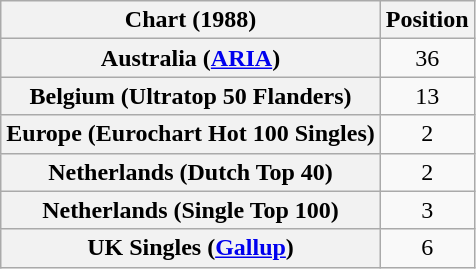<table class="wikitable sortable plainrowheaders" style="text-align:center">
<tr>
<th scope="col">Chart (1988)</th>
<th scope="col">Position</th>
</tr>
<tr>
<th scope="row">Australia (<a href='#'>ARIA</a>)</th>
<td>36</td>
</tr>
<tr>
<th scope="row">Belgium (Ultratop 50 Flanders)</th>
<td>13</td>
</tr>
<tr>
<th scope="row">Europe (Eurochart Hot 100 Singles)</th>
<td>2</td>
</tr>
<tr>
<th scope="row">Netherlands (Dutch Top 40)</th>
<td>2</td>
</tr>
<tr>
<th scope="row">Netherlands (Single Top 100)</th>
<td>3</td>
</tr>
<tr>
<th scope="row">UK Singles (<a href='#'>Gallup</a>)</th>
<td>6</td>
</tr>
</table>
